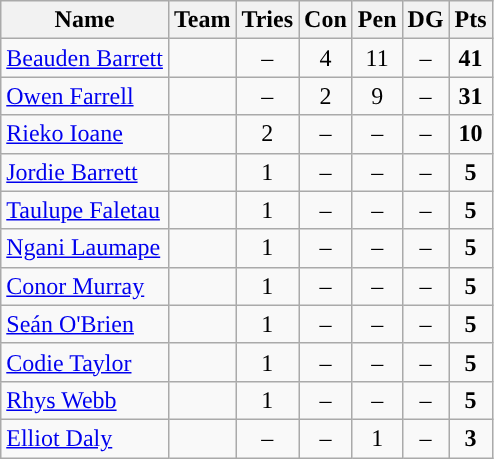<table class="wikitable" style="text-align:center">
<tr>
<th>Name</th>
<th>Team</th>
<th>Tries</th>
<th>Con</th>
<th>Pen</th>
<th>DG</th>
<th>Pts</th>
</tr>
<tr>
<td style="text-align:left;"><a href='#'>Beauden Barrett</a></td>
<td style="text-align:left;"></td>
<td>–</td>
<td>4</td>
<td>11</td>
<td>–</td>
<td><strong>41</strong></td>
</tr>
<tr>
<td style="text-align:left;"><a href='#'>Owen Farrell</a></td>
<td style="text-align:left;"></td>
<td>–</td>
<td>2</td>
<td>9</td>
<td>–</td>
<td><strong>31</strong></td>
</tr>
<tr>
<td style="text-align:left;"><a href='#'>Rieko Ioane</a></td>
<td style="text-align:left;"></td>
<td>2</td>
<td>–</td>
<td>–</td>
<td>–</td>
<td><strong>10</strong></td>
</tr>
<tr>
<td style="text-align:left;"><a href='#'>Jordie Barrett</a></td>
<td style="text-align:left;"></td>
<td>1</td>
<td>–</td>
<td>–</td>
<td>–</td>
<td><strong>5</strong></td>
</tr>
<tr>
<td style="text-align:left;"><a href='#'>Taulupe Faletau</a></td>
<td style="text-align:left;"></td>
<td>1</td>
<td>–</td>
<td>–</td>
<td>–</td>
<td><strong>5</strong></td>
</tr>
<tr>
<td style="text-align:left;"><a href='#'>Ngani Laumape</a></td>
<td style="text-align:left;"></td>
<td>1</td>
<td>–</td>
<td>–</td>
<td>–</td>
<td><strong>5</strong></td>
</tr>
<tr>
<td style="text-align:left;"><a href='#'>Conor Murray</a></td>
<td style="text-align:left;"></td>
<td>1</td>
<td>–</td>
<td>–</td>
<td>–</td>
<td><strong>5</strong></td>
</tr>
<tr>
<td style="text-align:left;"><a href='#'>Seán O'Brien</a></td>
<td style="text-align:left;"></td>
<td>1</td>
<td>–</td>
<td>–</td>
<td>–</td>
<td><strong>5</strong></td>
</tr>
<tr>
<td style="text-align:left;"><a href='#'>Codie Taylor</a></td>
<td style="text-align:left;"></td>
<td>1</td>
<td>–</td>
<td>–</td>
<td>–</td>
<td><strong>5</strong></td>
</tr>
<tr>
<td style="text-align:left;"><a href='#'>Rhys Webb</a></td>
<td style="text-align:left;"></td>
<td>1</td>
<td>–</td>
<td>–</td>
<td>–</td>
<td><strong>5</strong></td>
</tr>
<tr>
<td style="text-align:left;"><a href='#'>Elliot Daly</a></td>
<td style="text-align:left;"></td>
<td>–</td>
<td>–</td>
<td>1</td>
<td>–</td>
<td><strong>3</strong></td>
</tr>
</table>
